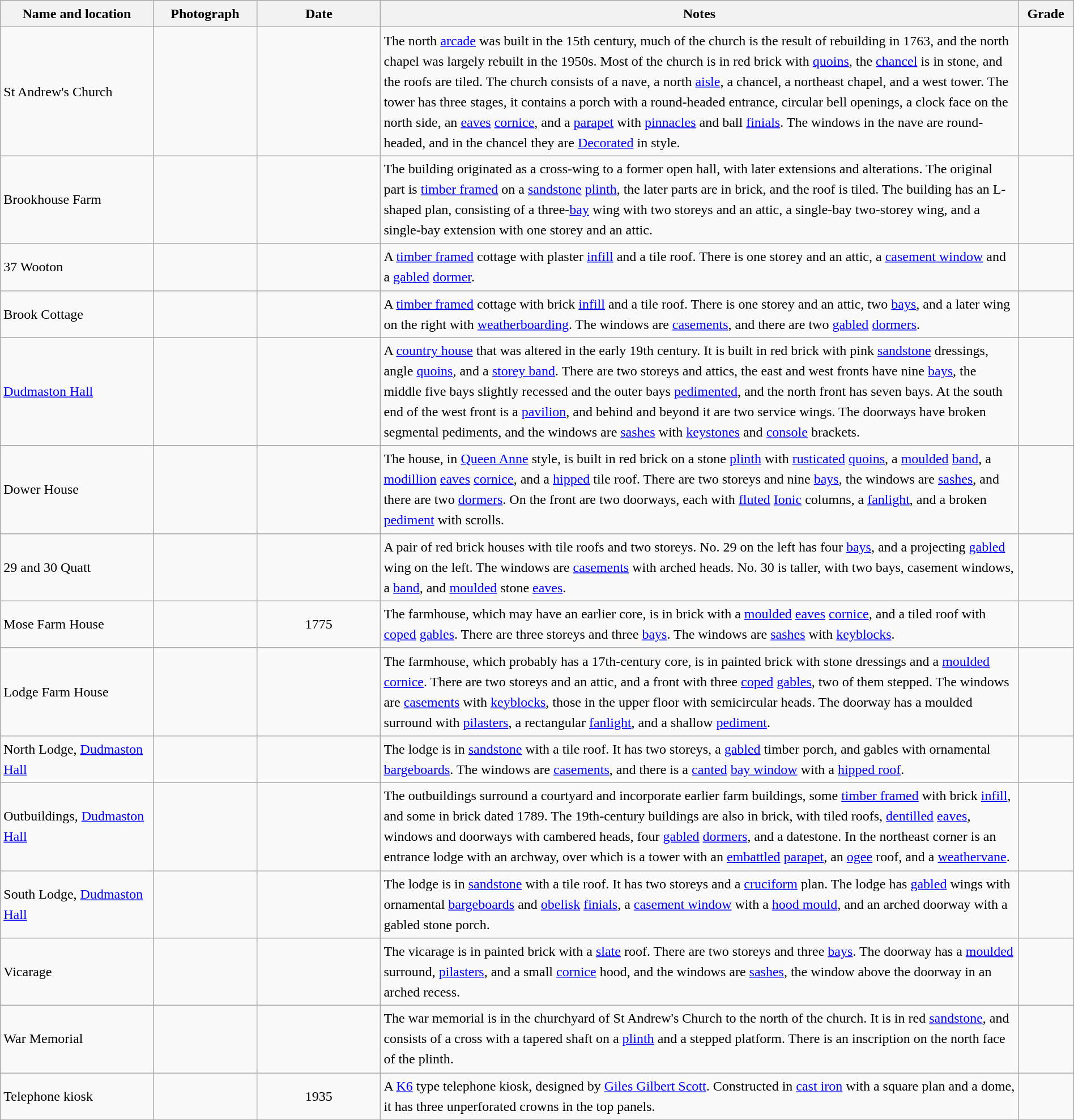<table class="wikitable sortable plainrowheaders" style="width:100%; border:0; text-align:left; line-height:150%;">
<tr>
<th scope="col"  style="width:150px">Name and location</th>
<th scope="col"  style="width:100px" class="unsortable">Photograph</th>
<th scope="col"  style="width:120px">Date</th>
<th scope="col"  style="width:650px" class="unsortable">Notes</th>
<th scope="col"  style="width:50px">Grade</th>
</tr>
<tr>
<td>St Andrew's Church<br><small></small></td>
<td></td>
<td align="center"></td>
<td>The north <a href='#'>arcade</a> was built in the 15th century, much of the church is the result of rebuilding in 1763, and the north chapel was largely rebuilt in the 1950s.  Most of the church is in red brick with <a href='#'>quoins</a>, the <a href='#'>chancel</a> is in stone, and the roofs are tiled.  The church consists of a nave, a north <a href='#'>aisle</a>, a chancel, a northeast chapel, and a west tower.  The tower has three stages, it contains a porch with a round-headed entrance, circular bell openings, a clock face on the north side, an <a href='#'>eaves</a> <a href='#'>cornice</a>, and a <a href='#'>parapet</a> with <a href='#'>pinnacles</a> and ball <a href='#'>finials</a>.  The windows in the nave are round-headed, and in the chancel they are <a href='#'>Decorated</a> in style.</td>
<td align="center" ></td>
</tr>
<tr>
<td>Brookhouse Farm<br><small></small></td>
<td></td>
<td align="center"></td>
<td>The building originated as a cross-wing to a former open hall, with later extensions and alterations.  The original part is <a href='#'>timber framed</a> on a <a href='#'>sandstone</a> <a href='#'>plinth</a>, the later parts are in brick, and the roof is tiled.  The building has an L-shaped plan, consisting of a three-<a href='#'>bay</a> wing with two storeys and an attic, a single-bay two-storey wing, and a single-bay extension with one storey and an attic.</td>
<td align="center" ></td>
</tr>
<tr>
<td>37 Wooton<br><small></small></td>
<td></td>
<td align="center"></td>
<td>A <a href='#'>timber framed</a> cottage with plaster <a href='#'>infill</a> and a tile roof.  There is one storey and an attic, a <a href='#'>casement window</a> and a <a href='#'>gabled</a> <a href='#'>dormer</a>.</td>
<td align="center" ></td>
</tr>
<tr>
<td>Brook Cottage<br><small></small></td>
<td></td>
<td align="center"></td>
<td>A <a href='#'>timber framed</a> cottage with brick <a href='#'>infill</a> and a tile roof.  There is one storey and an attic, two <a href='#'>bays</a>, and a later wing on the right with <a href='#'>weatherboarding</a>.  The windows are <a href='#'>casements</a>, and there are two <a href='#'>gabled</a> <a href='#'>dormers</a>.</td>
<td align="center" ></td>
</tr>
<tr>
<td><a href='#'>Dudmaston Hall</a><br><small></small></td>
<td></td>
<td align="center"></td>
<td>A <a href='#'>country house</a> that was altered in the early 19th century.  It is built in red brick with pink <a href='#'>sandstone</a> dressings, angle <a href='#'>quoins</a>, and a <a href='#'>storey band</a>.  There are two storeys and attics, the east and west fronts have nine <a href='#'>bays</a>, the middle five bays slightly recessed and the outer bays <a href='#'>pedimented</a>, and the north front has seven bays.  At the south end of the west front is a <a href='#'>pavilion</a>, and behind and beyond it are two service wings. The doorways have broken segmental pediments, and the windows are <a href='#'>sashes</a> with <a href='#'>keystones</a> and <a href='#'>console</a> brackets.</td>
<td align="center" ></td>
</tr>
<tr>
<td>Dower House<br><small></small></td>
<td></td>
<td align="center"></td>
<td>The house, in <a href='#'>Queen Anne</a> style, is built in red brick on a stone <a href='#'>plinth</a> with <a href='#'>rusticated</a> <a href='#'>quoins</a>, a <a href='#'>moulded</a> <a href='#'>band</a>, a <a href='#'>modillion</a> <a href='#'>eaves</a> <a href='#'>cornice</a>, and a <a href='#'>hipped</a> tile roof.  There are two storeys and nine <a href='#'>bays</a>, the windows are <a href='#'>sashes</a>, and there are two <a href='#'>dormers</a>.  On the front are two doorways, each with <a href='#'>fluted</a> <a href='#'>Ionic</a> columns, a <a href='#'>fanlight</a>, and a broken <a href='#'>pediment</a> with scrolls.</td>
<td align="center" ></td>
</tr>
<tr>
<td>29 and 30 Quatt<br><small></small></td>
<td></td>
<td align="center"></td>
<td>A pair of red brick houses with tile roofs and two storeys.  No. 29 on the left has four <a href='#'>bays</a>, and a projecting <a href='#'>gabled</a> wing on the left.  The windows are <a href='#'>casements</a> with arched heads.  No. 30 is taller, with two bays, casement windows, a <a href='#'>band</a>, and <a href='#'>moulded</a> stone <a href='#'>eaves</a>.</td>
<td align="center" ></td>
</tr>
<tr>
<td>Mose Farm House<br><small></small></td>
<td></td>
<td align="center">1775</td>
<td>The farmhouse, which may have an earlier core, is in brick with a <a href='#'>moulded</a> <a href='#'>eaves</a> <a href='#'>cornice</a>, and a tiled roof with <a href='#'>coped</a> <a href='#'>gables</a>.  There are three storeys and three <a href='#'>bays</a>.  The windows are <a href='#'>sashes</a> with <a href='#'>keyblocks</a>.</td>
<td align="center" ></td>
</tr>
<tr>
<td>Lodge Farm House<br><small></small></td>
<td></td>
<td align="center"></td>
<td>The farmhouse, which probably has a 17th-century core, is in painted brick with stone dressings and a <a href='#'>moulded</a> <a href='#'>cornice</a>.  There are two storeys and an attic, and a front with three <a href='#'>coped</a> <a href='#'>gables</a>, two of them stepped.  The windows are <a href='#'>casements</a> with <a href='#'>keyblocks</a>, those in the upper floor with semicircular heads.  The doorway has a moulded surround with <a href='#'>pilasters</a>, a rectangular <a href='#'>fanlight</a>, and a shallow <a href='#'>pediment</a>.</td>
<td align="center" ></td>
</tr>
<tr>
<td>North Lodge, <a href='#'>Dudmaston Hall</a><br><small></small></td>
<td></td>
<td align="center"></td>
<td>The lodge is in <a href='#'>sandstone</a> with a tile roof.  It has two storeys, a <a href='#'>gabled</a> timber porch, and gables with ornamental <a href='#'>bargeboards</a>.  The windows are <a href='#'>casements</a>, and there is a <a href='#'>canted</a> <a href='#'>bay window</a> with a <a href='#'>hipped roof</a>.</td>
<td align="center" ></td>
</tr>
<tr>
<td>Outbuildings, <a href='#'>Dudmaston Hall</a><br><small></small></td>
<td></td>
<td align="center"></td>
<td>The outbuildings surround a courtyard and incorporate earlier farm buildings, some <a href='#'>timber framed</a> with brick <a href='#'>infill</a>, and some in brick dated 1789.  The 19th-century buildings are also in brick, with tiled roofs, <a href='#'>dentilled</a> <a href='#'>eaves</a>, windows and doorways with cambered heads, four <a href='#'>gabled</a> <a href='#'>dormers</a>, and a datestone.  In the northeast corner is an entrance lodge with an archway, over which is a tower with an <a href='#'>embattled</a> <a href='#'>parapet</a>, an <a href='#'>ogee</a> roof, and a <a href='#'>weathervane</a>.</td>
<td align="center" ></td>
</tr>
<tr>
<td>South Lodge, <a href='#'>Dudmaston Hall</a><br><small></small></td>
<td></td>
<td align="center"></td>
<td>The lodge is in <a href='#'>sandstone</a> with a tile roof.  It has two storeys and a <a href='#'>cruciform</a> plan.  The lodge has <a href='#'>gabled</a> wings with ornamental <a href='#'>bargeboards</a> and <a href='#'>obelisk</a> <a href='#'>finials</a>, a <a href='#'>casement window</a> with a <a href='#'>hood mould</a>, and an arched doorway with a gabled stone porch.</td>
<td align="center" ></td>
</tr>
<tr>
<td>Vicarage<br><small></small></td>
<td></td>
<td align="center"></td>
<td>The vicarage is in painted brick with a <a href='#'>slate</a> roof.  There are two storeys and three <a href='#'>bays</a>.  The doorway has a <a href='#'>moulded</a> surround, <a href='#'>pilasters</a>, and a small <a href='#'>cornice</a> hood, and the windows are <a href='#'>sashes</a>, the window above the doorway in an arched recess.</td>
<td align="center" ></td>
</tr>
<tr>
<td>War Memorial<br><small></small></td>
<td></td>
<td align="center"></td>
<td>The war memorial is in the churchyard of St Andrew's Church to the north of the church.  It is in red <a href='#'>sandstone</a>, and consists of a cross with a tapered shaft on a <a href='#'>plinth</a> and a stepped platform.  There is an inscription on the north face of the plinth.</td>
<td align="center" ></td>
</tr>
<tr>
<td>Telephone kiosk<br><small></small></td>
<td></td>
<td align="center">1935</td>
<td>A <a href='#'>K6</a> type telephone kiosk, designed by <a href='#'>Giles Gilbert Scott</a>.  Constructed in <a href='#'>cast iron</a> with a square plan and a dome, it has three unperforated crowns in the top panels.</td>
<td align="center" ></td>
</tr>
<tr>
</tr>
</table>
